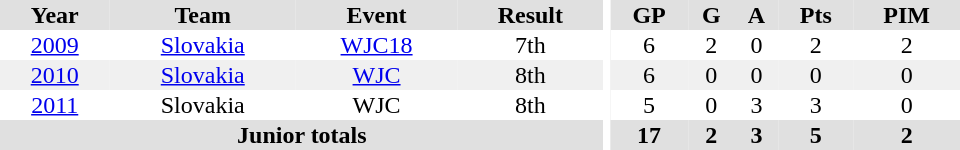<table border="0" cellpadding="1" cellspacing="0" ID="Table3" style="text-align:center; width:40em">
<tr ALIGN="center" bgcolor="#e0e0e0">
<th>Year</th>
<th>Team</th>
<th>Event</th>
<th>Result</th>
<th rowspan="99" bgcolor="#ffffff"></th>
<th>GP</th>
<th>G</th>
<th>A</th>
<th>Pts</th>
<th>PIM</th>
</tr>
<tr>
<td><a href='#'>2009</a></td>
<td><a href='#'>Slovakia</a></td>
<td><a href='#'>WJC18</a></td>
<td>7th</td>
<td>6</td>
<td>2</td>
<td>0</td>
<td>2</td>
<td>2</td>
</tr>
<tr bgcolor="#f0f0f0">
<td><a href='#'>2010</a></td>
<td><a href='#'>Slovakia</a></td>
<td><a href='#'>WJC</a></td>
<td>8th</td>
<td>6</td>
<td>0</td>
<td>0</td>
<td>0</td>
<td>0</td>
</tr>
<tr>
<td><a href='#'>2011</a></td>
<td>Slovakia</td>
<td>WJC</td>
<td>8th</td>
<td>5</td>
<td>0</td>
<td>3</td>
<td>3</td>
<td>0</td>
</tr>
<tr bgcolor="#e0e0e0">
<th colspan="4">Junior totals</th>
<th>17</th>
<th>2</th>
<th>3</th>
<th>5</th>
<th>2</th>
</tr>
</table>
